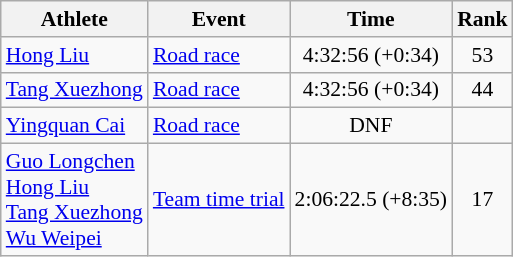<table class=wikitable style="font-size:90%">
<tr>
<th>Athlete</th>
<th>Event</th>
<th>Time</th>
<th>Rank</th>
</tr>
<tr>
<td><a href='#'>Hong Liu</a></td>
<td><a href='#'>Road race</a></td>
<td align=center>4:32:56 (+0:34)</td>
<td align=center>53</td>
</tr>
<tr>
<td><a href='#'>Tang Xuezhong</a></td>
<td><a href='#'>Road race</a></td>
<td align=center>4:32:56 (+0:34)</td>
<td align=center>44</td>
</tr>
<tr>
<td><a href='#'>Yingquan Cai</a></td>
<td><a href='#'>Road race</a></td>
<td align=center>DNF</td>
<td align=center></td>
</tr>
<tr>
<td><a href='#'>Guo Longchen</a> <br> <a href='#'>Hong Liu</a> <br> <a href='#'>Tang Xuezhong</a> <br> <a href='#'>Wu Weipei</a></td>
<td><a href='#'>Team time trial</a></td>
<td align=center>2:06:22.5 (+8:35)</td>
<td align=center>17</td>
</tr>
</table>
